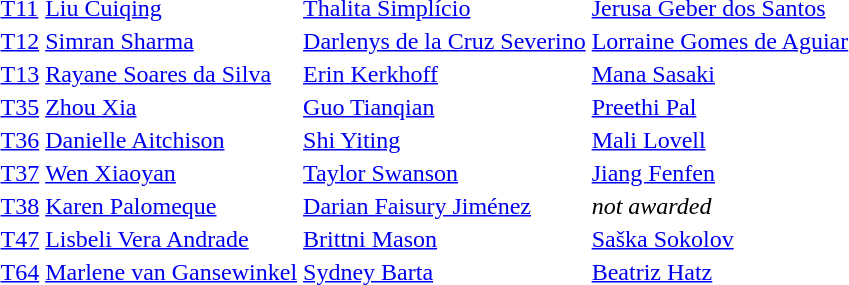<table>
<tr>
<td><a href='#'>T11</a></td>
<td><a href='#'>Liu Cuiqing</a><br></td>
<td><a href='#'>Thalita Simplício</a><br></td>
<td><a href='#'>Jerusa Geber dos Santos</a><br></td>
</tr>
<tr>
<td><a href='#'>T12</a></td>
<td><a href='#'>Simran Sharma</a><br></td>
<td><a href='#'>Darlenys de la Cruz Severino</a><br></td>
<td><a href='#'>Lorraine Gomes de Aguiar</a><br></td>
</tr>
<tr>
<td><a href='#'>T13</a></td>
<td><a href='#'>Rayane Soares da Silva</a><br></td>
<td><a href='#'>Erin Kerkhoff</a><br></td>
<td><a href='#'>Mana Sasaki</a><br></td>
</tr>
<tr>
<td><a href='#'>T35</a></td>
<td><a href='#'>Zhou Xia</a><br></td>
<td><a href='#'>Guo Tianqian</a><br></td>
<td><a href='#'>Preethi Pal</a><br></td>
</tr>
<tr>
<td><a href='#'>T36</a></td>
<td><a href='#'>Danielle Aitchison</a><br></td>
<td><a href='#'>Shi Yiting</a><br></td>
<td><a href='#'>Mali Lovell</a><br></td>
</tr>
<tr>
<td><a href='#'>T37</a></td>
<td><a href='#'>Wen Xiaoyan</a><br></td>
<td><a href='#'>Taylor Swanson</a><br></td>
<td><a href='#'>Jiang Fenfen</a><br></td>
</tr>
<tr>
<td><a href='#'>T38</a></td>
<td><a href='#'>Karen Palomeque</a><br></td>
<td><a href='#'>Darian Faisury Jiménez</a><br></td>
<td><em>not awarded</em></td>
</tr>
<tr>
<td><a href='#'>T47</a></td>
<td><a href='#'>Lisbeli Vera Andrade</a><br></td>
<td><a href='#'>Brittni Mason</a><br></td>
<td><a href='#'>Saška Sokolov</a><br></td>
</tr>
<tr>
<td><a href='#'>T64</a></td>
<td><a href='#'>Marlene van Gansewinkel</a><br></td>
<td><a href='#'>Sydney Barta</a><br></td>
<td><a href='#'>Beatriz Hatz</a><br></td>
</tr>
</table>
